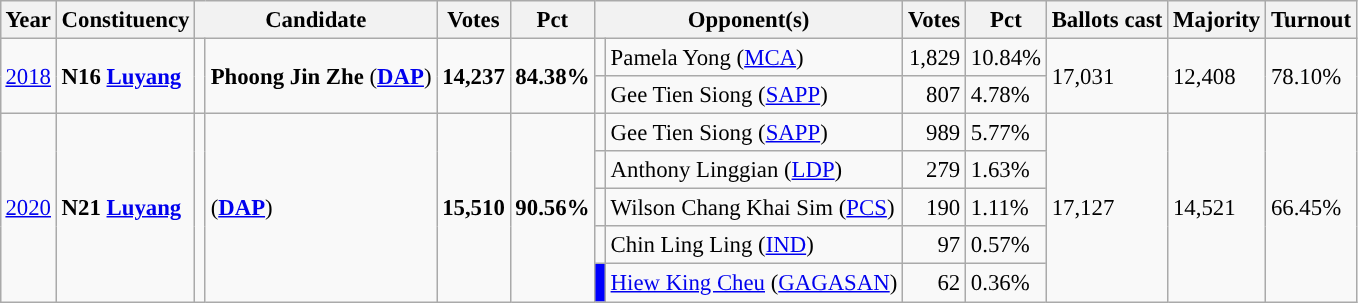<table class="wikitable" style="margin:0.5em ; font-size:95%">
<tr>
<th>Year</th>
<th>Constituency</th>
<th colspan=2>Candidate</th>
<th>Votes</th>
<th>Pct</th>
<th colspan=2>Opponent(s)</th>
<th>Votes</th>
<th>Pct</th>
<th>Ballots cast</th>
<th>Majority</th>
<th>Turnout</th>
</tr>
<tr>
<td rowspan=2><a href='#'>2018</a></td>
<td rowspan=2><strong>N16 <a href='#'>Luyang</a></strong></td>
<td rowspan=2 ></td>
<td rowspan=2><strong>Phoong Jin Zhe</strong> (<a href='#'><strong>DAP</strong></a>)</td>
<td rowspan=2 align="right"><strong>14,237</strong></td>
<td rowspan=2><strong>84.38%</strong></td>
<td></td>
<td>Pamela Yong (<a href='#'>MCA</a>)</td>
<td align="right">1,829</td>
<td>10.84%</td>
<td rowspan=2>17,031</td>
<td rowspan=2>12,408</td>
<td rowspan=2>78.10%</td>
</tr>
<tr>
<td></td>
<td>Gee Tien Siong (<a href='#'>SAPP</a>)</td>
<td align="right">807</td>
<td>4.78%</td>
</tr>
<tr>
<td rowspan=5><a href='#'>2020</a></td>
<td rowspan=5><strong>N21 <a href='#'>Luyang</a></strong></td>
<td rowspan=5 ></td>
<td rowspan=5> (<a href='#'><strong>DAP</strong></a>)</td>
<td rowspan=5 align="right"><strong>15,510</strong></td>
<td rowspan=5><strong>90.56%</strong></td>
<td></td>
<td>Gee Tien Siong (<a href='#'>SAPP</a>)</td>
<td align="right">989</td>
<td>5.77%</td>
<td rowspan=5>17,127</td>
<td rowspan=5>14,521</td>
<td rowspan=5>66.45%</td>
</tr>
<tr>
<td></td>
<td>Anthony Linggian (<a href='#'>LDP</a>)</td>
<td align="right">279</td>
<td>1.63%</td>
</tr>
<tr>
<td></td>
<td>Wilson Chang Khai Sim (<a href='#'>PCS</a>)</td>
<td align="right">190</td>
<td>1.11%</td>
</tr>
<tr>
<td></td>
<td>Chin Ling Ling (<a href='#'>IND</a>)</td>
<td align="right">97</td>
<td>0.57%</td>
</tr>
<tr>
<td bgcolor=blue></td>
<td><a href='#'>Hiew King Cheu</a> (<a href='#'>GAGASAN</a>)</td>
<td align="right">62</td>
<td>0.36%</td>
</tr>
</table>
